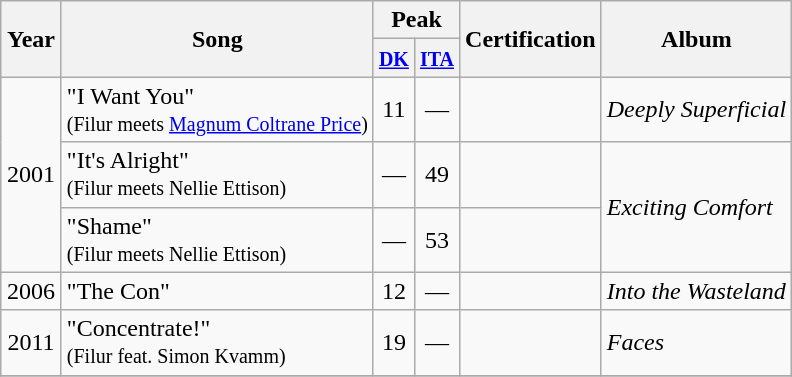<table class="wikitable">
<tr>
<th width="33" rowspan="2" style="text-align:center;">Year</th>
<th rowspan="2">Song</th>
<th colspan="2">Peak</th>
<th rowspan="2">Certification</th>
<th rowspan="2">Album</th>
</tr>
<tr>
<th align="center"><a href='#'><small>DK</small></a></th>
<th align="center"><a href='#'><small>ITA</small></a></th>
</tr>
<tr>
<td align="center" rowspan="3">2001</td>
<td>"I Want You" <br><small>(Filur meets <a href='#'>Magnum Coltrane Price</a>)</small></td>
<td align="center">11</td>
<td align="center">—</td>
<td></td>
<td><em>Deeply Superficial</em></td>
</tr>
<tr>
<td>"It's Alright" <br><small>(Filur meets Nellie Ettison)</small></td>
<td align="center">—</td>
<td align="center">49</td>
<td></td>
<td rowspan="2"><em>Exciting Comfort</em></td>
</tr>
<tr>
<td>"Shame" <br><small>(Filur meets Nellie Ettison)</small></td>
<td align="center">—</td>
<td align="center">53</td>
<td></td>
</tr>
<tr>
<td align="center" rowspan="1">2006</td>
<td>"The Con"</td>
<td align="center">12</td>
<td align="center">—</td>
<td></td>
<td><em>Into the Wasteland</em></td>
</tr>
<tr>
<td align="center" rowspan="1">2011</td>
<td>"Concentrate!" <br><small>(Filur feat. Simon Kvamm)</small></td>
<td align="center">19</td>
<td align="center">—</td>
<td></td>
<td><em>Faces</em></td>
</tr>
<tr>
</tr>
</table>
